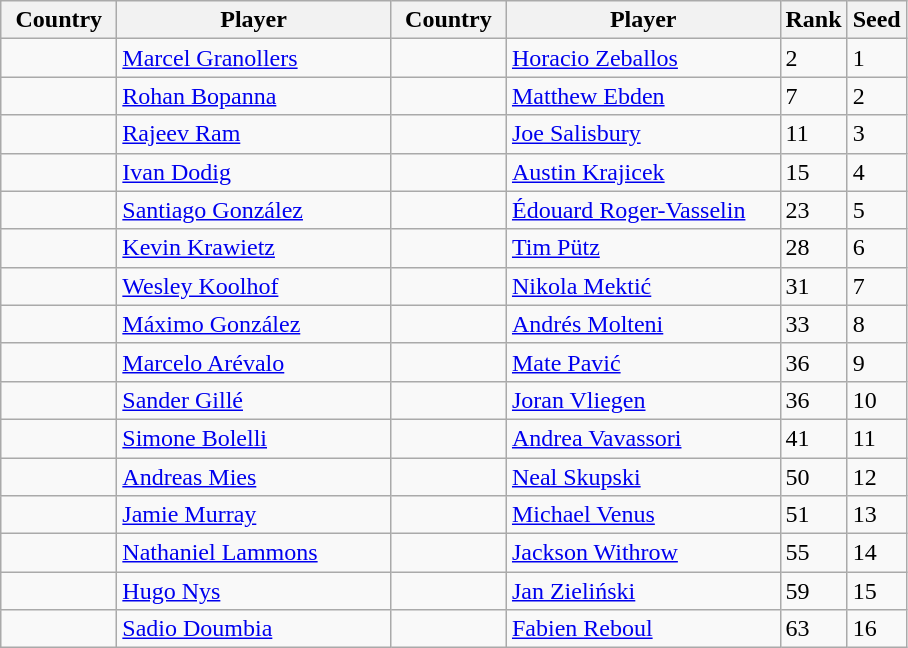<table class="sortable wikitable">
<tr>
<th width="70">Country</th>
<th width="175">Player</th>
<th width="70">Country</th>
<th width="175">Player</th>
<th>Rank</th>
<th>Seed</th>
</tr>
<tr>
<td></td>
<td><a href='#'>Marcel Granollers</a></td>
<td></td>
<td><a href='#'>Horacio Zeballos</a></td>
<td>2</td>
<td>1</td>
</tr>
<tr>
<td></td>
<td><a href='#'>Rohan Bopanna</a></td>
<td></td>
<td><a href='#'>Matthew Ebden</a></td>
<td>7</td>
<td>2</td>
</tr>
<tr>
<td></td>
<td><a href='#'>Rajeev Ram</a></td>
<td></td>
<td><a href='#'>Joe Salisbury</a></td>
<td>11</td>
<td>3</td>
</tr>
<tr>
<td></td>
<td><a href='#'>Ivan Dodig</a></td>
<td></td>
<td><a href='#'>Austin Krajicek</a></td>
<td>15</td>
<td>4</td>
</tr>
<tr>
<td></td>
<td><a href='#'>Santiago González</a></td>
<td></td>
<td><a href='#'>Édouard Roger-Vasselin</a></td>
<td>23</td>
<td>5</td>
</tr>
<tr>
<td></td>
<td><a href='#'>Kevin Krawietz</a></td>
<td></td>
<td><a href='#'>Tim Pütz</a></td>
<td>28</td>
<td>6</td>
</tr>
<tr>
<td></td>
<td><a href='#'>Wesley Koolhof</a></td>
<td></td>
<td><a href='#'>Nikola Mektić</a></td>
<td>31</td>
<td>7</td>
</tr>
<tr>
<td></td>
<td><a href='#'>Máximo González</a></td>
<td></td>
<td><a href='#'>Andrés Molteni</a></td>
<td>33</td>
<td>8</td>
</tr>
<tr>
<td></td>
<td><a href='#'>Marcelo Arévalo</a></td>
<td></td>
<td><a href='#'>Mate Pavić</a></td>
<td>36</td>
<td>9</td>
</tr>
<tr>
<td></td>
<td><a href='#'>Sander Gillé</a></td>
<td></td>
<td><a href='#'>Joran Vliegen</a></td>
<td>36</td>
<td>10</td>
</tr>
<tr>
<td></td>
<td><a href='#'>Simone Bolelli</a></td>
<td></td>
<td><a href='#'>Andrea Vavassori</a></td>
<td>41</td>
<td>11</td>
</tr>
<tr>
<td></td>
<td><a href='#'>Andreas Mies</a></td>
<td></td>
<td><a href='#'>Neal Skupski</a></td>
<td>50</td>
<td>12</td>
</tr>
<tr>
<td></td>
<td><a href='#'>Jamie Murray</a></td>
<td></td>
<td><a href='#'>Michael Venus</a></td>
<td>51</td>
<td>13</td>
</tr>
<tr>
<td></td>
<td><a href='#'>Nathaniel Lammons</a></td>
<td></td>
<td><a href='#'>Jackson Withrow</a></td>
<td>55</td>
<td>14</td>
</tr>
<tr>
<td></td>
<td><a href='#'>Hugo Nys</a></td>
<td></td>
<td><a href='#'>Jan Zieliński</a></td>
<td>59</td>
<td>15</td>
</tr>
<tr>
<td></td>
<td><a href='#'>Sadio Doumbia</a></td>
<td></td>
<td><a href='#'>Fabien Reboul</a></td>
<td>63</td>
<td>16</td>
</tr>
</table>
